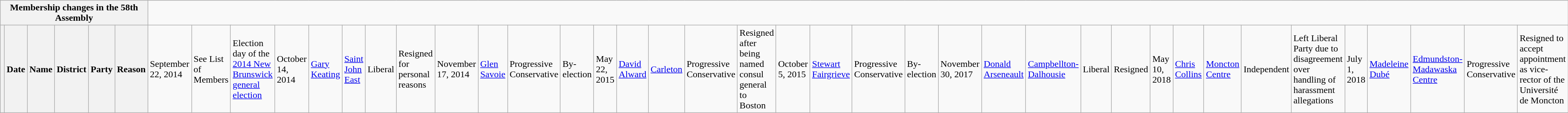<table class="wikitable">
<tr>
<th colspan=6>Membership changes in the 58th Assembly</th>
</tr>
<tr>
<th></th>
<th>Date</th>
<th>Name</th>
<th>District</th>
<th>Party</th>
<th>Reason<br></th>
<td>September 22, 2014</td>
<td colspan=3>See List of Members</td>
<td>Election day of the <a href='#'>2014 New Brunswick general election</a><br></td>
<td>October 14, 2014</td>
<td><a href='#'>Gary Keating</a></td>
<td rowspan="2"><a href='#'>Saint John East</a></td>
<td>Liberal</td>
<td>Resigned for personal reasons<br></td>
<td>November 17, 2014</td>
<td><a href='#'>Glen Savoie</a></td>
<td>Progressive Conservative</td>
<td>By-election<br></td>
<td>May 22, 2015</td>
<td><a href='#'>David Alward</a></td>
<td rowspan=2><a href='#'>Carleton</a></td>
<td>Progressive Conservative</td>
<td>Resigned after being named consul general to Boston<br></td>
<td>October 5, 2015</td>
<td><a href='#'>Stewart Fairgrieve</a></td>
<td>Progressive Conservative</td>
<td>By-election<br></td>
<td>November 30, 2017</td>
<td><a href='#'>Donald Arseneault</a></td>
<td><a href='#'>Campbellton-Dalhousie</a></td>
<td>Liberal</td>
<td>Resigned<br></td>
<td>May 10, 2018</td>
<td><a href='#'>Chris Collins</a></td>
<td><a href='#'>Moncton Centre</a></td>
<td>Independent</td>
<td>Left Liberal Party due to disagreement over handling of harassment allegations<br></td>
<td>July 1, 2018</td>
<td><a href='#'>Madeleine Dubé</a></td>
<td><a href='#'>Edmundston-Madawaska Centre</a></td>
<td>Progressive Conservative</td>
<td>Resigned to accept appointment as vice-rector of the Université de Moncton</td>
</tr>
</table>
